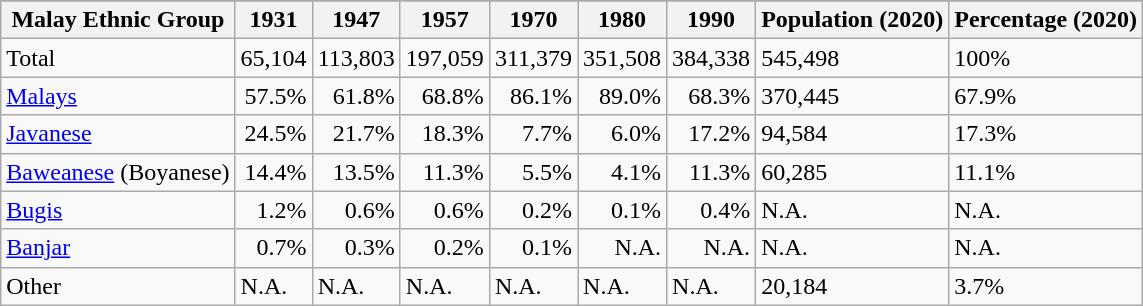<table class="wikitable">
<tr>
</tr>
<tr>
<th>Malay Ethnic Group</th>
<th>1931</th>
<th>1947</th>
<th>1957</th>
<th>1970</th>
<th>1980</th>
<th>1990</th>
<th>Population (2020)</th>
<th>Percentage (2020)</th>
</tr>
<tr>
<td>Total</td>
<td align=right>65,104</td>
<td align=right>113,803</td>
<td align=right>197,059</td>
<td align=right>311,379</td>
<td align=right>351,508</td>
<td align=right>384,338</td>
<td>545,498</td>
<td>100%</td>
</tr>
<tr>
<td><a href='#'>Malays</a></td>
<td align=right>57.5%</td>
<td align=right>61.8%</td>
<td align=right>68.8%</td>
<td align=right>86.1%</td>
<td align=right>89.0%</td>
<td align=right>68.3%</td>
<td>370,445</td>
<td>67.9%</td>
</tr>
<tr>
<td><a href='#'>Javanese</a></td>
<td align=right>24.5%</td>
<td align=right>21.7%</td>
<td align=right>18.3%</td>
<td align=right>7.7%</td>
<td align=right>6.0%</td>
<td align=right>17.2%</td>
<td>94,584</td>
<td>17.3%</td>
</tr>
<tr>
<td><a href='#'>Baweanese</a> (Boyanese)</td>
<td align=right>14.4%</td>
<td align=right>13.5%</td>
<td align=right>11.3%</td>
<td align=right>5.5%</td>
<td align=right>4.1%</td>
<td align=right>11.3%</td>
<td>60,285</td>
<td>11.1%</td>
</tr>
<tr>
<td><a href='#'>Bugis</a></td>
<td align=right>1.2%</td>
<td align=right>0.6%</td>
<td align=right>0.6%</td>
<td align=right>0.2%</td>
<td align=right>0.1%</td>
<td align=right>0.4%</td>
<td>N.A.</td>
<td>N.A.</td>
</tr>
<tr>
<td><a href='#'>Banjar</a></td>
<td align=right>0.7%</td>
<td align=right>0.3%</td>
<td align=right>0.2%</td>
<td align=right>0.1%</td>
<td align=right>N.A.</td>
<td align=right>N.A.</td>
<td>N.A.</td>
<td>N.A.</td>
</tr>
<tr>
<td>Other</td>
<td>N.A.</td>
<td>N.A.</td>
<td>N.A.</td>
<td>N.A.</td>
<td>N.A.</td>
<td>N.A.</td>
<td>20,184</td>
<td>3.7%</td>
</tr>
</table>
